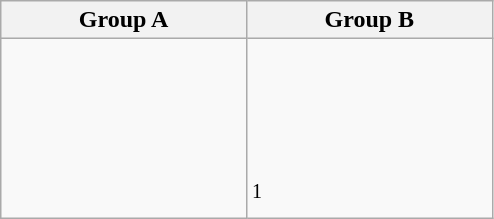<table class=wikitable width=26%>
<tr>
<th width=13%>Group A</th>
<th width=13%>Group B</th>
</tr>
<tr>
<td><br><s></s><br><br><br><br></td>
<td><br><br><br><br><br><sup>1</sup></td>
</tr>
</table>
